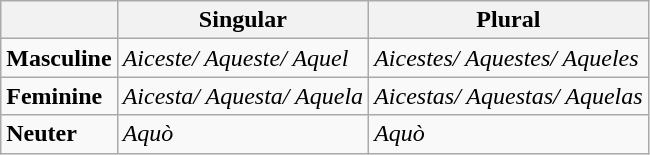<table class="wikitable">
<tr>
<th></th>
<th>Singular</th>
<th>Plural</th>
</tr>
<tr>
<td><strong>Masculine</strong></td>
<td><em>Aiceste/ Aqueste/ Aquel</em></td>
<td><em>Aicestes/ Aquestes/ Aqueles</em></td>
</tr>
<tr>
<td><strong>Feminine</strong></td>
<td><em>Aicesta/ Aquesta/ Aquela</em></td>
<td><em>Aicestas/ Aquestas/ Aquelas</em></td>
</tr>
<tr>
<td><strong>Neuter</strong></td>
<td><em>Aquò</em></td>
<td><em>Aquò</em></td>
</tr>
</table>
